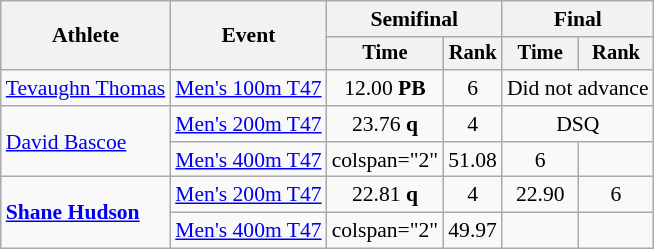<table class=wikitable style="font-size:90%">
<tr>
<th rowspan="2">Athlete</th>
<th rowspan="2">Event</th>
<th colspan="2">Semifinal</th>
<th colspan="2">Final</th>
</tr>
<tr style="font-size:95%">
<th>Time</th>
<th>Rank</th>
<th>Time</th>
<th>Rank</th>
</tr>
<tr align=center>
<td align=left><a href='#'>Tevaughn Thomas</a></td>
<td align=left><a href='#'>Men's 100m T47</a></td>
<td>12.00 <strong>PB</strong></td>
<td>6</td>
<td colspan="2">Did not advance</td>
</tr>
<tr align=center>
<td align=left rowspan="2"><a href='#'>David Bascoe</a></td>
<td align=left><a href='#'>Men's 200m T47</a></td>
<td>23.76 <strong>q</strong></td>
<td>4</td>
<td colspan="2">DSQ</td>
</tr>
<tr align=center>
<td align=left><a href='#'>Men's 400m T47</a></td>
<td>colspan="2" </td>
<td>51.08</td>
<td>6</td>
</tr>
<tr align=center>
<td align=left rowspan="2"><strong><a href='#'>Shane Hudson</a></strong></td>
<td align=left><a href='#'>Men's 200m T47</a></td>
<td>22.81 <strong>q</strong></td>
<td>4</td>
<td>22.90</td>
<td>6</td>
</tr>
<tr align=center>
<td align=left><a href='#'>Men's 400m T47</a></td>
<td>colspan="2" </td>
<td>49.97</td>
<td></td>
</tr>
</table>
